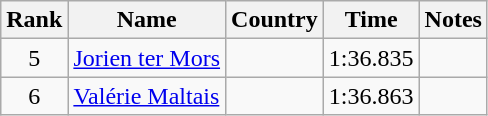<table class="wikitable sortable" style="text-align:center">
<tr>
<th>Rank</th>
<th>Name</th>
<th>Country</th>
<th>Time</th>
<th>Notes</th>
</tr>
<tr>
<td>5</td>
<td align=left><a href='#'>Jorien ter Mors</a></td>
<td align=left></td>
<td>1:36.835</td>
<td></td>
</tr>
<tr>
<td>6</td>
<td align=left><a href='#'>Valérie Maltais</a></td>
<td align=left></td>
<td>1:36.863</td>
<td></td>
</tr>
</table>
